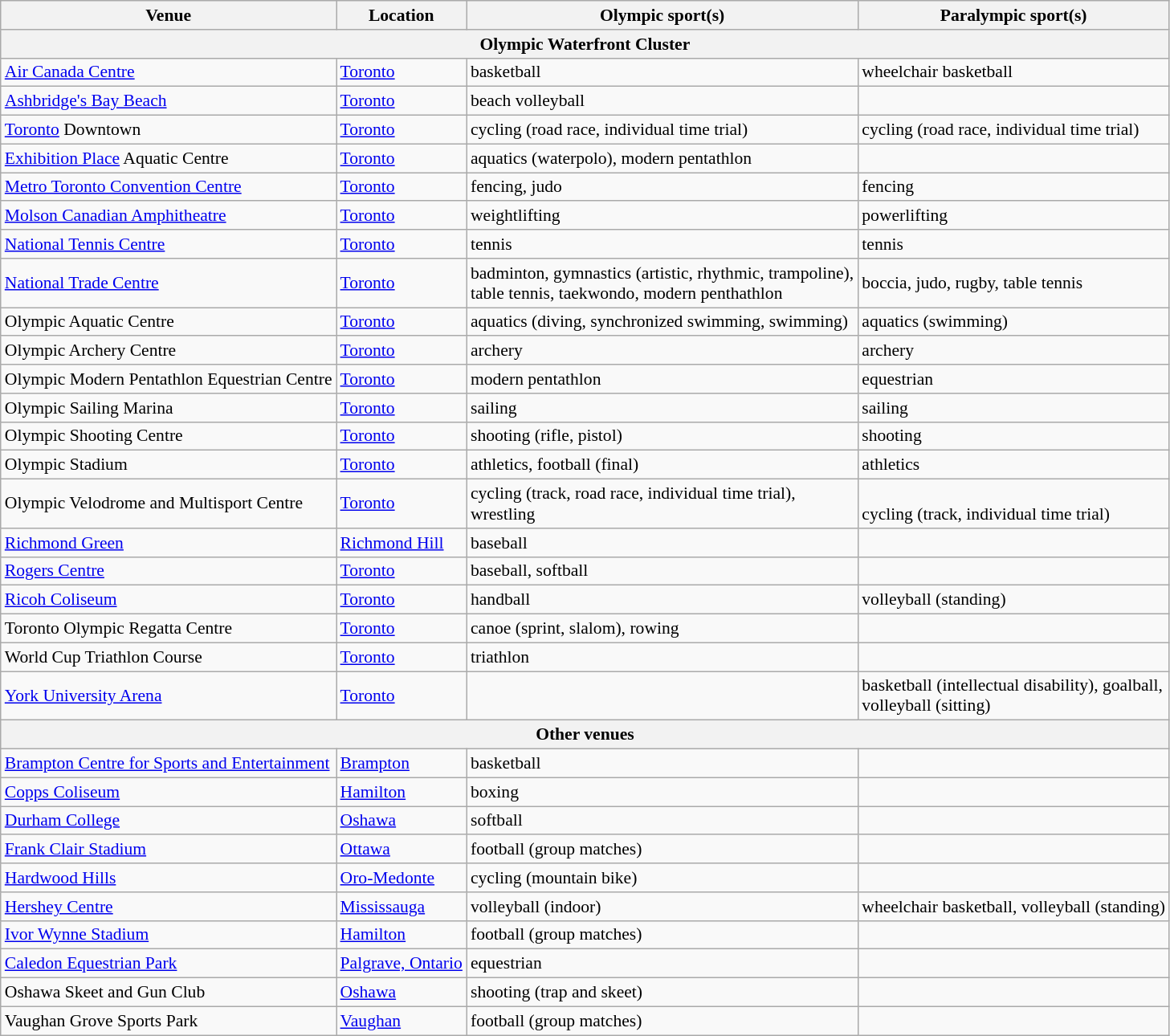<table class="wikitable sortable" style="font-size:90%">
<tr>
<th>Venue</th>
<th>Location</th>
<th>Olympic sport(s)</th>
<th>Paralympic sport(s)</th>
</tr>
<tr>
<th colspan=4>Olympic Waterfront Cluster</th>
</tr>
<tr>
<td><a href='#'>Air Canada Centre</a></td>
<td><a href='#'>Toronto</a></td>
<td>basketball</td>
<td>wheelchair basketball</td>
</tr>
<tr>
<td><a href='#'>Ashbridge's Bay Beach</a></td>
<td><a href='#'>Toronto</a></td>
<td>beach volleyball</td>
<td></td>
</tr>
<tr>
<td><a href='#'>Toronto</a> Downtown</td>
<td><a href='#'>Toronto</a></td>
<td>cycling (road race, individual time trial)</td>
<td>cycling (road race, individual time trial)</td>
</tr>
<tr>
<td><a href='#'>Exhibition Place</a> Aquatic Centre</td>
<td><a href='#'>Toronto</a></td>
<td>aquatics (waterpolo), modern pentathlon</td>
<td></td>
</tr>
<tr>
<td><a href='#'>Metro Toronto Convention Centre</a></td>
<td><a href='#'>Toronto</a></td>
<td>fencing, judo</td>
<td>fencing</td>
</tr>
<tr>
<td><a href='#'>Molson Canadian Amphitheatre</a></td>
<td><a href='#'>Toronto</a></td>
<td>weightlifting</td>
<td>powerlifting</td>
</tr>
<tr>
<td><a href='#'>National Tennis Centre</a></td>
<td><a href='#'>Toronto</a></td>
<td>tennis</td>
<td>tennis</td>
</tr>
<tr>
<td><a href='#'>National Trade Centre</a></td>
<td><a href='#'>Toronto</a></td>
<td>badminton, gymnastics (artistic, rhythmic, trampoline),<br> table tennis, taekwondo, modern penthathlon</td>
<td>boccia, judo, rugby, table tennis</td>
</tr>
<tr>
<td>Olympic Aquatic Centre</td>
<td><a href='#'>Toronto</a></td>
<td>aquatics (diving, synchronized swimming, swimming)</td>
<td>aquatics (swimming)</td>
</tr>
<tr>
<td>Olympic Archery Centre</td>
<td><a href='#'>Toronto</a></td>
<td>archery</td>
<td>archery</td>
</tr>
<tr>
<td>Olympic Modern Pentathlon Equestrian Centre</td>
<td><a href='#'>Toronto</a></td>
<td>modern pentathlon</td>
<td>equestrian</td>
</tr>
<tr>
<td>Olympic Sailing Marina</td>
<td><a href='#'>Toronto</a></td>
<td>sailing</td>
<td>sailing</td>
</tr>
<tr>
<td>Olympic Shooting Centre</td>
<td><a href='#'>Toronto</a></td>
<td>shooting (rifle, pistol)</td>
<td>shooting</td>
</tr>
<tr>
<td>Olympic Stadium</td>
<td><a href='#'>Toronto</a></td>
<td>athletics, football (final)</td>
<td>athletics</td>
</tr>
<tr>
<td>Olympic Velodrome and Multisport Centre</td>
<td><a href='#'>Toronto</a></td>
<td>cycling (track, road race, individual time trial),<br>wrestling</td>
<td><br>cycling (track, individual time trial)</td>
</tr>
<tr>
<td><a href='#'>Richmond Green</a></td>
<td><a href='#'>Richmond Hill</a></td>
<td>baseball</td>
<td></td>
</tr>
<tr>
<td><a href='#'>Rogers Centre</a></td>
<td><a href='#'>Toronto</a></td>
<td>baseball, softball</td>
<td></td>
</tr>
<tr>
<td><a href='#'>Ricoh Coliseum</a></td>
<td><a href='#'>Toronto</a></td>
<td>handball</td>
<td>volleyball (standing)</td>
</tr>
<tr>
<td>Toronto Olympic Regatta Centre</td>
<td><a href='#'>Toronto</a></td>
<td>canoe (sprint, slalom), rowing</td>
<td></td>
</tr>
<tr>
<td>World Cup Triathlon Course</td>
<td><a href='#'>Toronto</a></td>
<td>triathlon</td>
<td></td>
</tr>
<tr>
<td><a href='#'>York University Arena</a></td>
<td><a href='#'>Toronto</a></td>
<td></td>
<td>basketball (intellectual disability), goalball,<br> volleyball (sitting)</td>
</tr>
<tr>
<th colspan=4>Other venues</th>
</tr>
<tr>
<td><a href='#'>Brampton Centre for Sports and Entertainment</a></td>
<td><a href='#'>Brampton</a></td>
<td>basketball</td>
<td></td>
</tr>
<tr>
<td><a href='#'>Copps Coliseum</a></td>
<td><a href='#'>Hamilton</a></td>
<td>boxing</td>
<td></td>
</tr>
<tr>
<td><a href='#'>Durham College</a></td>
<td><a href='#'>Oshawa</a></td>
<td>softball</td>
<td></td>
</tr>
<tr>
<td><a href='#'>Frank Clair Stadium</a></td>
<td><a href='#'>Ottawa</a></td>
<td>football (group matches)</td>
<td></td>
</tr>
<tr>
<td><a href='#'>Hardwood Hills</a></td>
<td><a href='#'>Oro-Medonte</a></td>
<td>cycling (mountain bike)</td>
<td></td>
</tr>
<tr>
<td><a href='#'>Hershey Centre</a></td>
<td><a href='#'>Mississauga</a></td>
<td>volleyball (indoor)</td>
<td>wheelchair basketball, volleyball (standing)</td>
</tr>
<tr>
<td><a href='#'>Ivor Wynne Stadium</a></td>
<td><a href='#'>Hamilton</a></td>
<td>football (group matches)</td>
<td></td>
</tr>
<tr>
<td><a href='#'>Caledon Equestrian Park</a></td>
<td><a href='#'>Palgrave, Ontario</a></td>
<td>equestrian</td>
<td></td>
</tr>
<tr>
<td>Oshawa Skeet and Gun Club</td>
<td><a href='#'>Oshawa</a></td>
<td>shooting (trap and skeet)</td>
<td></td>
</tr>
<tr>
<td>Vaughan Grove Sports Park</td>
<td><a href='#'>Vaughan</a></td>
<td>football (group matches)</td>
<td></td>
</tr>
</table>
